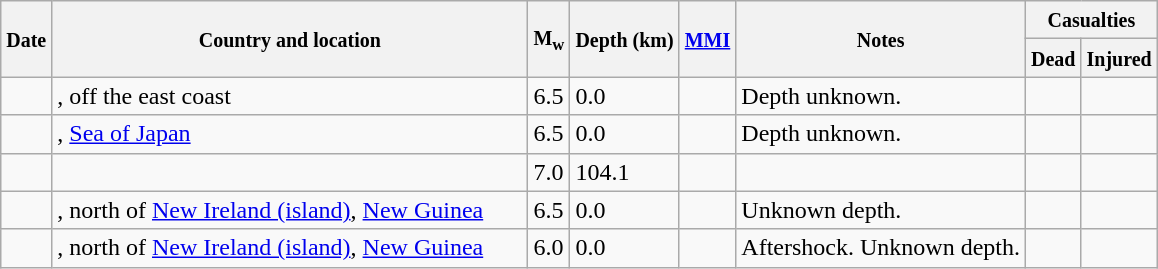<table class="wikitable sortable sort-under" style="border:1px black; margin-left:1em;">
<tr>
<th rowspan="2"><small>Date</small></th>
<th rowspan="2" style="width: 310px"><small>Country and location</small></th>
<th rowspan="2"><small>M<sub>w</sub></small></th>
<th rowspan="2"><small>Depth (km)</small></th>
<th rowspan="2"><small><a href='#'>MMI</a></small></th>
<th rowspan="2" class="unsortable"><small>Notes</small></th>
<th colspan="2"><small>Casualties</small></th>
</tr>
<tr>
<th><small>Dead</small></th>
<th><small>Injured</small></th>
</tr>
<tr>
<td></td>
<td>, off the east coast</td>
<td>6.5</td>
<td>0.0</td>
<td></td>
<td>Depth unknown.</td>
<td></td>
<td></td>
</tr>
<tr>
<td></td>
<td>, <a href='#'>Sea of Japan</a></td>
<td>6.5</td>
<td>0.0</td>
<td></td>
<td>Depth unknown.</td>
<td></td>
<td></td>
</tr>
<tr>
<td></td>
<td></td>
<td>7.0</td>
<td>104.1</td>
<td></td>
<td></td>
<td></td>
<td></td>
</tr>
<tr>
<td></td>
<td>, north of <a href='#'>New Ireland (island)</a>, <a href='#'>New Guinea</a></td>
<td>6.5</td>
<td>0.0</td>
<td></td>
<td>Unknown depth.</td>
<td></td>
<td></td>
</tr>
<tr>
<td></td>
<td>, north of <a href='#'>New Ireland (island)</a>, <a href='#'>New Guinea</a></td>
<td>6.0</td>
<td>0.0</td>
<td></td>
<td>Aftershock. Unknown depth.</td>
<td></td>
<td></td>
</tr>
</table>
